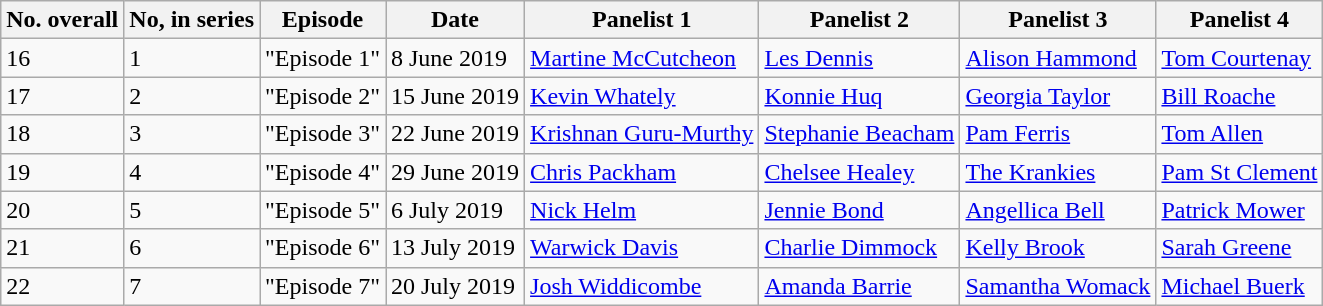<table class="wikitable">
<tr>
<th>No. overall</th>
<th>No, in series</th>
<th>Episode</th>
<th>Date</th>
<th>Panelist 1</th>
<th>Panelist 2</th>
<th>Panelist 3</th>
<th>Panelist 4</th>
</tr>
<tr>
<td>16</td>
<td>1</td>
<td>"Episode 1"</td>
<td>8 June 2019</td>
<td><a href='#'>Martine McCutcheon</a></td>
<td><a href='#'>Les Dennis</a></td>
<td><a href='#'>Alison Hammond</a></td>
<td><a href='#'>Tom Courtenay</a></td>
</tr>
<tr>
<td>17</td>
<td>2</td>
<td>"Episode 2"</td>
<td>15 June 2019</td>
<td><a href='#'>Kevin Whately</a></td>
<td><a href='#'>Konnie Huq</a></td>
<td><a href='#'>Georgia Taylor</a></td>
<td><a href='#'>Bill Roache</a></td>
</tr>
<tr>
<td>18</td>
<td>3</td>
<td>"Episode 3"</td>
<td>22 June 2019</td>
<td><a href='#'>Krishnan Guru-Murthy</a></td>
<td><a href='#'>Stephanie Beacham</a></td>
<td><a href='#'>Pam Ferris</a></td>
<td><a href='#'>Tom Allen</a></td>
</tr>
<tr>
<td>19</td>
<td>4</td>
<td>"Episode 4"</td>
<td>29 June 2019</td>
<td><a href='#'>Chris Packham</a></td>
<td><a href='#'>Chelsee Healey</a></td>
<td><a href='#'>The Krankies</a></td>
<td><a href='#'>Pam St Clement</a></td>
</tr>
<tr>
<td>20</td>
<td>5</td>
<td>"Episode 5"</td>
<td>6 July 2019</td>
<td><a href='#'>Nick Helm</a></td>
<td><a href='#'>Jennie Bond</a></td>
<td><a href='#'>Angellica Bell</a></td>
<td><a href='#'>Patrick Mower</a></td>
</tr>
<tr>
<td>21</td>
<td>6</td>
<td>"Episode 6"</td>
<td>13 July 2019</td>
<td><a href='#'>Warwick Davis</a></td>
<td><a href='#'>Charlie Dimmock</a></td>
<td><a href='#'>Kelly Brook</a></td>
<td><a href='#'>Sarah Greene</a></td>
</tr>
<tr>
<td>22</td>
<td>7</td>
<td>"Episode 7"</td>
<td>20 July 2019</td>
<td><a href='#'>Josh Widdicombe</a></td>
<td><a href='#'>Amanda Barrie</a></td>
<td><a href='#'>Samantha Womack</a></td>
<td><a href='#'>Michael Buerk</a></td>
</tr>
</table>
